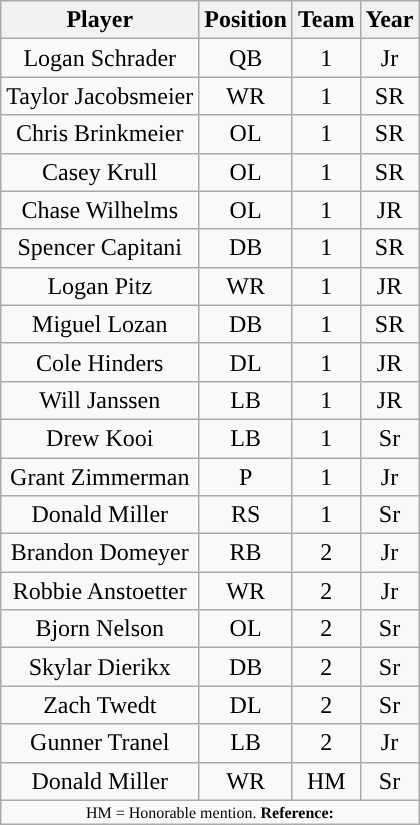<table class="wikitable sortable sortable" style="text-align: center">
<tr align=center>
<th>Player</th>
<th>Position</th>
<th>Team</th>
<th>Year</th>
</tr>
<tr>
<td>Logan Schrader</td>
<td>QB</td>
<td>1</td>
<td>Jr</td>
</tr>
<tr>
<td>Taylor Jacobsmeier</td>
<td>WR</td>
<td>1</td>
<td>SR</td>
</tr>
<tr>
<td>Chris Brinkmeier</td>
<td>OL</td>
<td>1</td>
<td>SR</td>
</tr>
<tr>
<td>Casey Krull</td>
<td>OL</td>
<td>1</td>
<td>SR</td>
</tr>
<tr>
<td>Chase Wilhelms</td>
<td>OL</td>
<td>1</td>
<td>JR</td>
</tr>
<tr>
<td>Spencer Capitani</td>
<td>DB</td>
<td>1</td>
<td>SR</td>
</tr>
<tr>
<td>Logan Pitz</td>
<td>WR</td>
<td>1</td>
<td>JR</td>
</tr>
<tr>
<td>Miguel Lozan</td>
<td>DB</td>
<td>1</td>
<td>SR</td>
</tr>
<tr>
<td>Cole Hinders</td>
<td>DL</td>
<td>1</td>
<td>JR</td>
</tr>
<tr>
<td>Will Janssen</td>
<td>LB</td>
<td>1</td>
<td>JR</td>
</tr>
<tr>
<td>Drew Kooi</td>
<td>LB</td>
<td>1</td>
<td>Sr</td>
</tr>
<tr>
<td>Grant Zimmerman</td>
<td>P</td>
<td>1</td>
<td>Jr</td>
</tr>
<tr>
<td>Donald Miller</td>
<td>RS</td>
<td>1</td>
<td>Sr</td>
</tr>
<tr>
<td>Brandon Domeyer</td>
<td>RB</td>
<td>2</td>
<td>Jr</td>
</tr>
<tr>
<td>Robbie Anstoetter</td>
<td>WR</td>
<td>2</td>
<td>Jr</td>
</tr>
<tr>
<td>Bjorn Nelson</td>
<td>OL</td>
<td>2</td>
<td>Sr</td>
</tr>
<tr>
<td>Skylar Dierikx</td>
<td>DB</td>
<td>2</td>
<td>Sr</td>
</tr>
<tr>
<td>Zach Twedt</td>
<td>DL</td>
<td>2</td>
<td>Sr</td>
</tr>
<tr>
<td>Gunner Tranel</td>
<td>LB</td>
<td>2</td>
<td>Jr</td>
</tr>
<tr>
<td>Donald Miller</td>
<td>WR</td>
<td>HM</td>
<td>Sr</td>
</tr>
<tr class="sortbottom">
<td colspan="4"  style="font-size:8pt; text-align:center;">HM = Honorable mention. <strong>Reference:</strong></td>
</tr>
</table>
